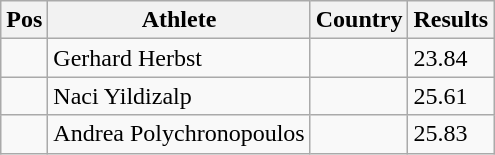<table class="wikitable">
<tr>
<th>Pos</th>
<th>Athlete</th>
<th>Country</th>
<th>Results</th>
</tr>
<tr>
<td align="center"></td>
<td>Gerhard Herbst</td>
<td></td>
<td>23.84</td>
</tr>
<tr>
<td align="center"></td>
<td>Naci Yildizalp</td>
<td></td>
<td>25.61</td>
</tr>
<tr>
<td align="center"></td>
<td>Andrea Polychronopoulos</td>
<td></td>
<td>25.83</td>
</tr>
</table>
